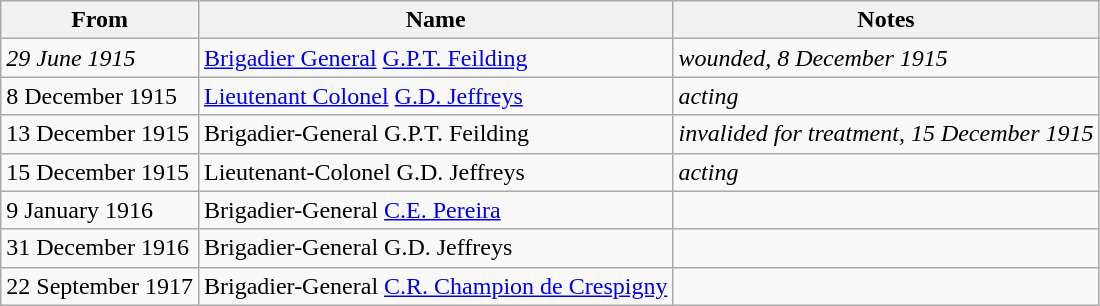<table class="wikitable">
<tr>
<th>From</th>
<th>Name</th>
<th>Notes</th>
</tr>
<tr>
<td><em>29 June 1915</em></td>
<td><a href='#'>Brigadier General</a> <a href='#'>G.P.T. Feilding</a></td>
<td><em>wounded, 8 December 1915</em></td>
</tr>
<tr>
<td>8 December 1915</td>
<td><a href='#'>Lieutenant Colonel</a> <a href='#'>G.D. Jeffreys</a></td>
<td><em>acting</em></td>
</tr>
<tr>
<td>13 December 1915</td>
<td>Brigadier-General G.P.T. Feilding</td>
<td><em>invalided for treatment, 15 December 1915</em></td>
</tr>
<tr>
<td>15 December 1915</td>
<td>Lieutenant-Colonel G.D. Jeffreys</td>
<td><em>acting</em></td>
</tr>
<tr>
<td>9 January 1916</td>
<td>Brigadier-General <a href='#'>C.E. Pereira</a></td>
<td></td>
</tr>
<tr>
<td>31 December 1916</td>
<td>Brigadier-General G.D. Jeffreys</td>
<td></td>
</tr>
<tr>
<td>22 September 1917</td>
<td>Brigadier-General <a href='#'>C.R. Champion de Crespigny</a></td>
<td></td>
</tr>
</table>
